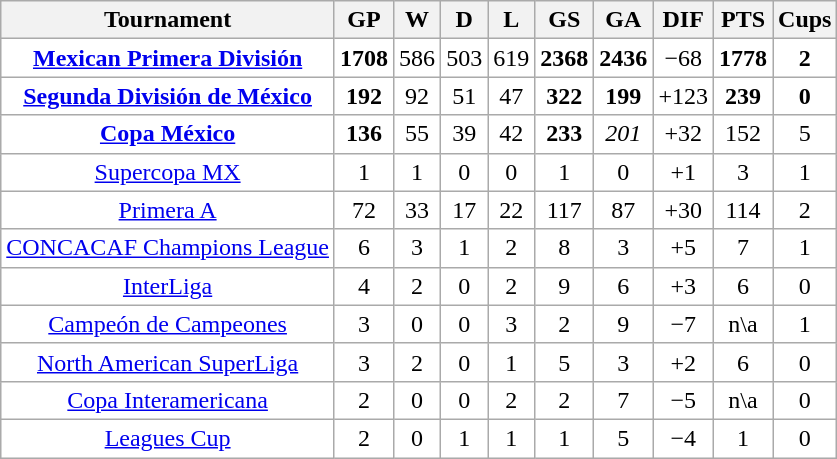<table class="wikitable sortable">
<tr>
<th>Tournament</th>
<th>GP</th>
<th>W</th>
<th>D</th>
<th>L</th>
<th>GS</th>
<th>GA</th>
<th>DIF</th>
<th>PTS</th>
<th>Cups</th>
</tr>
<tr style="text-align:center; background:#fff;">
<td><strong><a href='#'>Mexican Primera División</a></strong></td>
<td><strong>1708</strong></td>
<td>586</td>
<td>503</td>
<td>619</td>
<td><strong>2368</strong></td>
<td><strong>2436</strong></td>
<td>−68</td>
<td><strong>1778</strong></td>
<td><strong>2</strong></td>
</tr>
<tr style="text-align:center; background:#fff;">
<td><strong><a href='#'>Segunda División de México</a></strong></td>
<td><strong>192</strong></td>
<td>92</td>
<td>51</td>
<td>47</td>
<td><strong>322</strong></td>
<td><strong>199</strong></td>
<td>+123</td>
<td><strong>239</strong></td>
<td><strong>0</strong></td>
</tr>
<tr style="text-align:center; background:#fff;">
<td><strong><a href='#'>Copa México</a></strong></td>
<td><strong>136</strong></td>
<td>55</td>
<td>39</td>
<td>42</td>
<td><strong>233</strong></td>
<td><em>201<strong></td>
<td>+32</td>
<td></strong>152<strong></td>
<td></strong>5<strong></td>
</tr>
<tr style="text-align:center; background:#fff;">
<td></strong><a href='#'>Supercopa MX</a><strong></td>
<td></strong>1<strong></td>
<td>1</td>
<td>0</td>
<td>0</td>
<td></strong>1<strong></td>
<td></em>0<em></td>
<td>+1</td>
<td></strong>3<strong></td>
<td></strong>1<strong></td>
</tr>
<tr style="text-align:center; background:#fff;">
<td></strong><a href='#'>Primera A</a><strong></td>
<td></strong>72<strong></td>
<td>33</td>
<td>17</td>
<td>22</td>
<td></strong>117<strong></td>
<td></strong>87<strong></td>
<td>+30</td>
<td></strong>114<strong></td>
<td></strong>2<strong></td>
</tr>
<tr style="text-align:center; background:#fff;">
<td></strong><a href='#'>CONCACAF Champions League</a><strong></td>
<td></strong>6<strong></td>
<td>3</td>
<td>1</td>
<td>2</td>
<td></strong>8<strong></td>
<td></strong>3<strong></td>
<td>+5</td>
<td></strong>7<strong></td>
<td></strong>1<strong></td>
</tr>
<tr style="text-align:center; background:#fff;">
<td></strong><a href='#'>InterLiga</a><strong></td>
<td></strong>4<strong></td>
<td>2</td>
<td>0</td>
<td>2</td>
<td></strong>9<strong></td>
<td></strong>6<strong></td>
<td>+3</td>
<td></strong>6<strong></td>
<td></strong>0<strong></td>
</tr>
<tr style="text-align:center; background:#fff;">
<td></strong><a href='#'>Campeón de Campeones</a><strong></td>
<td></strong>3<strong></td>
<td>0</td>
<td>0</td>
<td>3</td>
<td></strong>2<strong></td>
<td></strong>9<strong></td>
<td>−7</td>
<td></strong>n\a<strong></td>
<td></strong>1<strong></td>
</tr>
<tr style="text-align:center; background:#fff;">
<td></strong><a href='#'>North American SuperLiga</a><strong></td>
<td></strong>3<strong></td>
<td>2</td>
<td>0</td>
<td>1</td>
<td></strong>5<strong></td>
<td></strong>3<strong></td>
<td>+2</td>
<td></strong>6<strong></td>
<td></strong>0<strong></td>
</tr>
<tr style="text-align:center; background:#fff;">
<td></strong><a href='#'>Copa Interamericana</a><strong></td>
<td></strong>2<strong></td>
<td>0</td>
<td>0</td>
<td>2</td>
<td></strong>2<strong></td>
<td></strong>7<strong></td>
<td>−5</td>
<td></strong>n\a<strong></td>
<td></strong>0<strong></td>
</tr>
<tr style="text-align:center; background:#fff;">
<td></strong><a href='#'>Leagues Cup</a><strong></td>
<td></strong>2<strong></td>
<td>0</td>
<td>1</td>
<td>1</td>
<td></strong>1<strong></td>
<td></strong>5<strong></td>
<td>−4</td>
<td></strong>1<strong></td>
<td></strong>0<strong></td>
</tr>
</table>
